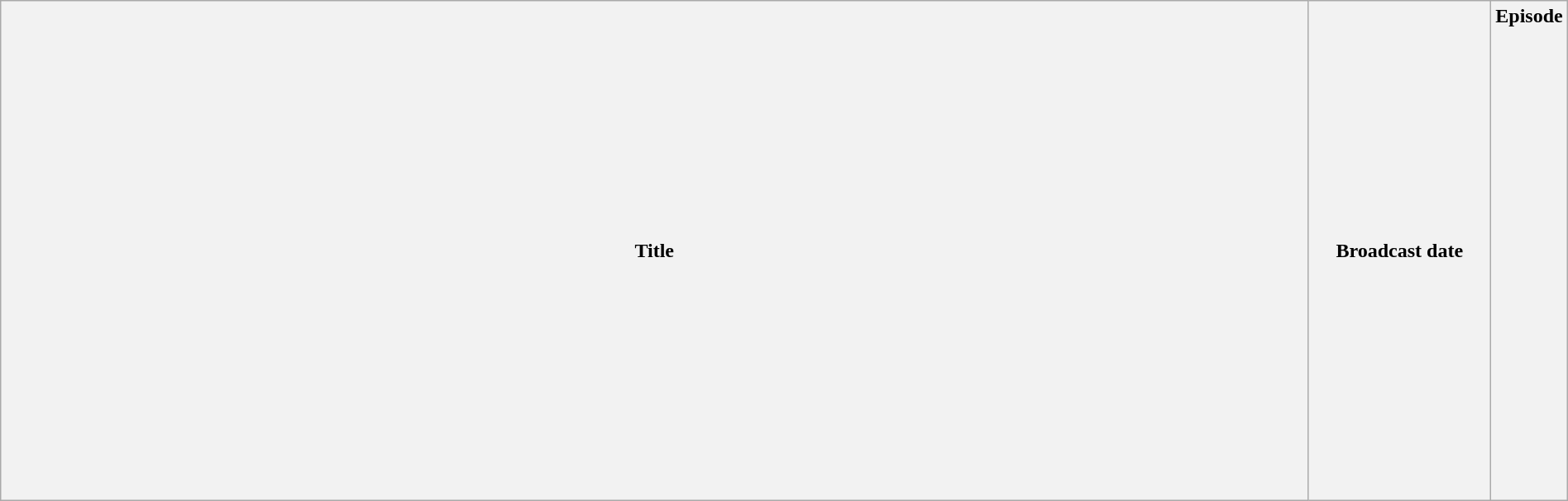<table class="wikitable plainrowheaders" style="width:100%; margin:auto;">
<tr>
<th>Title</th>
<th width="140">Broadcast date</th>
<th width="40">Episode<br><br><br>
<br><br><br><br><br><br><br><br><br><br><br><br><br><br><br><br><br><br><br></th>
</tr>
</table>
